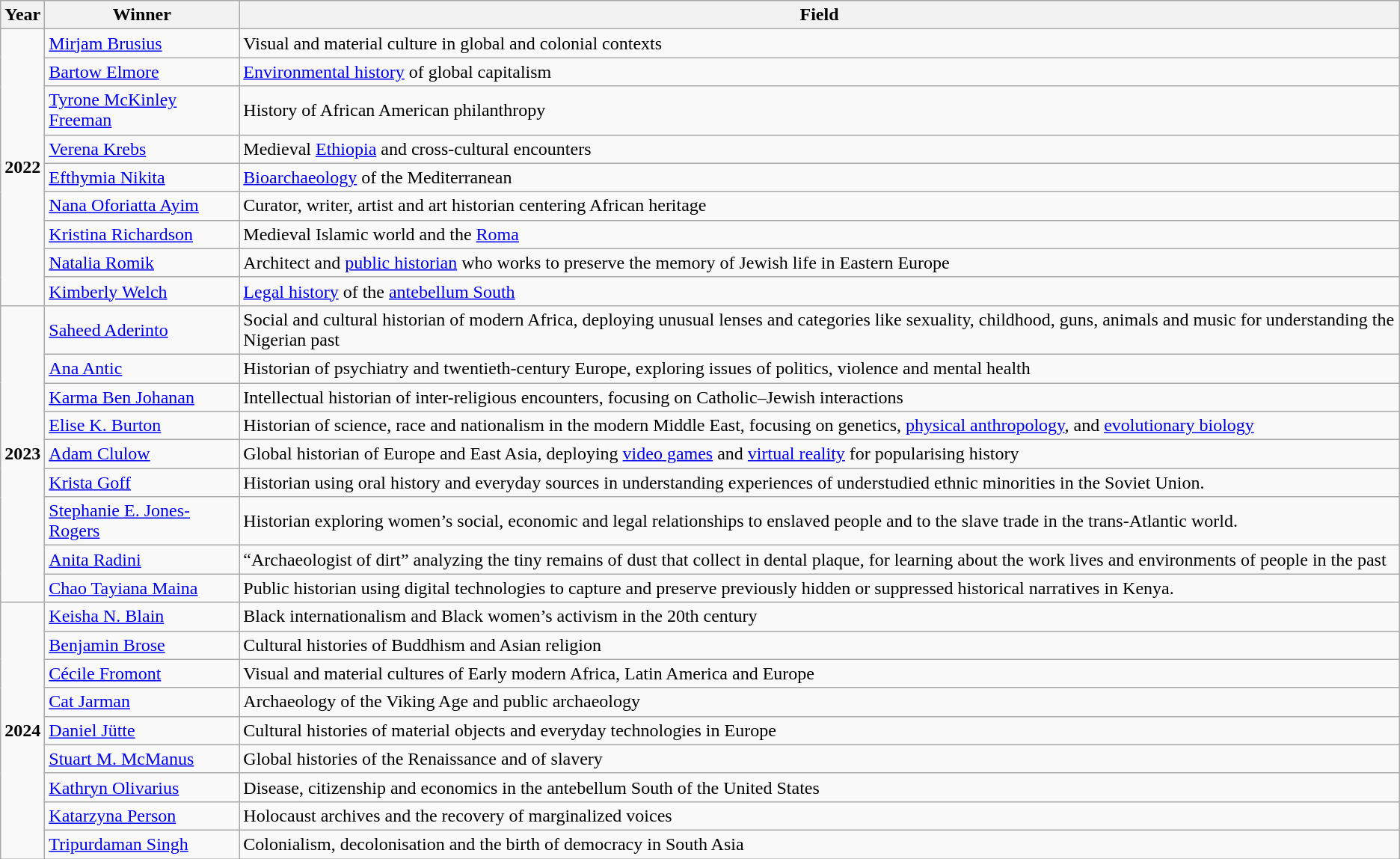<table class="wikitable">
<tr>
<th>Year</th>
<th>Winner</th>
<th>Field</th>
</tr>
<tr>
<td rowspan="9"><strong>2022</strong></td>
<td><a href='#'>Mirjam Brusius</a></td>
<td>Visual and material culture in global and colonial contexts</td>
</tr>
<tr>
<td><a href='#'>Bartow Elmore</a></td>
<td><a href='#'>Environmental history</a> of global capitalism</td>
</tr>
<tr>
<td><a href='#'>Tyrone McKinley Freeman</a></td>
<td>History of African American philanthropy</td>
</tr>
<tr>
<td><a href='#'>Verena Krebs</a></td>
<td>Medieval <a href='#'>Ethiopia</a> and cross-cultural encounters</td>
</tr>
<tr>
<td><a href='#'>Efthymia Nikita</a></td>
<td><a href='#'>Bioarchaeology</a> of the Mediterranean</td>
</tr>
<tr>
<td><a href='#'>Nana Oforiatta Ayim</a></td>
<td>Curator, writer, artist and art historian centering African heritage</td>
</tr>
<tr>
<td><a href='#'>Kristina Richardson</a></td>
<td>Medieval Islamic world and the <a href='#'>Roma</a></td>
</tr>
<tr>
<td><a href='#'>Natalia Romik</a></td>
<td>Architect and <a href='#'>public historian</a> who works to preserve the memory of Jewish life in Eastern Europe</td>
</tr>
<tr>
<td><a href='#'>Kimberly Welch</a></td>
<td><a href='#'>Legal history</a> of the <a href='#'>antebellum South</a></td>
</tr>
<tr>
<td rowspan="9"><strong>2023</strong></td>
<td><a href='#'>Saheed Aderinto</a></td>
<td>Social and cultural historian of modern Africa, deploying unusual lenses and categories like sexuality, childhood, guns, animals and music for understanding the Nigerian past</td>
</tr>
<tr>
<td><a href='#'>Ana Antic</a></td>
<td>Historian of psychiatry and twentieth-century Europe, exploring issues of politics, violence and mental health</td>
</tr>
<tr>
<td><a href='#'>Karma Ben Johanan</a></td>
<td>Intellectual historian of inter-religious encounters, focusing on Catholic–Jewish interactions</td>
</tr>
<tr>
<td><a href='#'>Elise K. Burton</a></td>
<td>Historian of science, race and nationalism in the modern Middle East, focusing on genetics, <a href='#'>physical anthropology</a>, and <a href='#'>evolutionary biology</a></td>
</tr>
<tr>
<td><a href='#'>Adam Clulow</a></td>
<td>Global historian of Europe and East Asia, deploying <a href='#'>video games</a> and <a href='#'>virtual reality</a> for popularising history</td>
</tr>
<tr>
<td><a href='#'>Krista Goff</a></td>
<td>Historian using oral history and everyday sources in understanding experiences of understudied ethnic minorities in the Soviet Union.</td>
</tr>
<tr>
<td><a href='#'>Stephanie E. Jones-Rogers</a></td>
<td>Historian exploring women’s social, economic and legal relationships to enslaved people and to the slave trade in the trans-Atlantic world.</td>
</tr>
<tr>
<td><a href='#'>Anita Radini</a></td>
<td>“Archaeologist of dirt” analyzing the tiny remains of dust that collect in dental plaque, for learning about the work lives and environments of people in the past</td>
</tr>
<tr>
<td><a href='#'>Chao Tayiana Maina</a></td>
<td>Public historian using digital technologies to capture and preserve previously hidden or suppressed historical narratives in Kenya.</td>
</tr>
<tr>
<td rowspan="9"><strong>2024</strong></td>
<td><a href='#'>Keisha N. Blain</a></td>
<td>Black internationalism and Black women’s activism in the 20th century</td>
</tr>
<tr>
<td><a href='#'>Benjamin Brose</a></td>
<td>Cultural histories of Buddhism and Asian religion</td>
</tr>
<tr>
<td><a href='#'>Cécile Fromont</a></td>
<td>Visual and material cultures of Early modern Africa, Latin America and Europe</td>
</tr>
<tr>
<td><a href='#'>Cat Jarman</a></td>
<td>Archaeology of the Viking Age and public archaeology</td>
</tr>
<tr>
<td><a href='#'>Daniel Jütte</a></td>
<td>Cultural histories of material objects and everyday technologies in Europe</td>
</tr>
<tr>
<td><a href='#'>Stuart M. McManus</a></td>
<td>Global histories of the Renaissance and of slavery</td>
</tr>
<tr>
<td><a href='#'>Kathryn Olivarius</a></td>
<td>Disease, citizenship and economics in the antebellum South of the United States</td>
</tr>
<tr>
<td><a href='#'>Katarzyna Person</a></td>
<td>Holocaust archives and the recovery of marginalized voices</td>
</tr>
<tr>
<td><a href='#'>Tripurdaman Singh</a></td>
<td>Colonialism, decolonisation and the birth of democracy in South Asia</td>
</tr>
</table>
